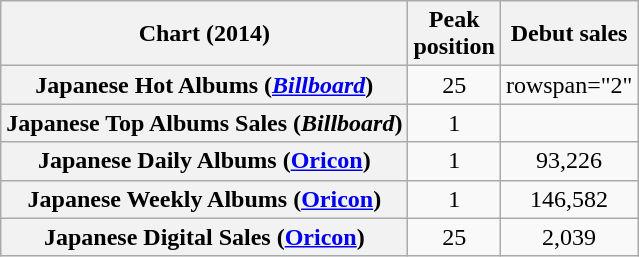<table class="wikitable plainrowheaders" style="text-align:center">
<tr>
<th scope="col">Chart (2014)</th>
<th scope="col">Peak<br>position</th>
<th scope="col">Debut sales</th>
</tr>
<tr>
<th scope="row">Japanese Hot Albums (<em><a href='#'>Billboard</a></em>)</th>
<td>25</td>
<td>rowspan="2" </td>
</tr>
<tr>
<th scope="row">Japanese Top Albums Sales (<em>Billboard</em>)</th>
<td>1</td>
</tr>
<tr>
<th scope="row">Japanese Daily Albums (<a href='#'>Oricon</a>)</th>
<td>1</td>
<td>93,226</td>
</tr>
<tr>
<th scope="row">Japanese Weekly Albums (<a href='#'>Oricon</a>)</th>
<td>1</td>
<td>146,582</td>
</tr>
<tr>
<th scope="row">Japanese Digital Sales (<a href='#'>Oricon</a>)</th>
<td>25</td>
<td>2,039</td>
</tr>
</table>
